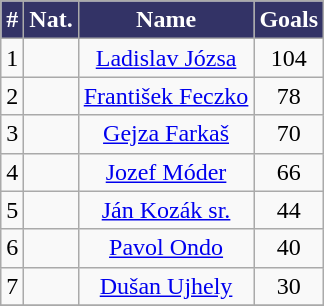<table class="wikitable" style="text-align:center;">
<tr>
<th style="color:white; background:#333366;">#</th>
<th style="color:white; background:#333366;">Nat.</th>
<th style="color:white; background:#333366;">Name</th>
<th style="color:white; background:#333366;">Goals</th>
</tr>
<tr>
<td>1</td>
<td></td>
<td><a href='#'>Ladislav Józsa</a></td>
<td>104</td>
</tr>
<tr>
<td>2</td>
<td></td>
<td><a href='#'>František Feczko</a></td>
<td>78</td>
</tr>
<tr>
<td>3</td>
<td></td>
<td><a href='#'>Gejza Farkaš</a></td>
<td>70</td>
</tr>
<tr>
<td>4</td>
<td></td>
<td><a href='#'>Jozef Móder</a></td>
<td>66</td>
</tr>
<tr>
<td>5</td>
<td></td>
<td><a href='#'>Ján Kozák sr.</a></td>
<td>44</td>
</tr>
<tr>
<td>6</td>
<td></td>
<td><a href='#'>Pavol Ondo</a></td>
<td>40</td>
</tr>
<tr>
<td>7</td>
<td></td>
<td><a href='#'>Dušan Ujhely</a></td>
<td>30</td>
</tr>
<tr>
</tr>
</table>
